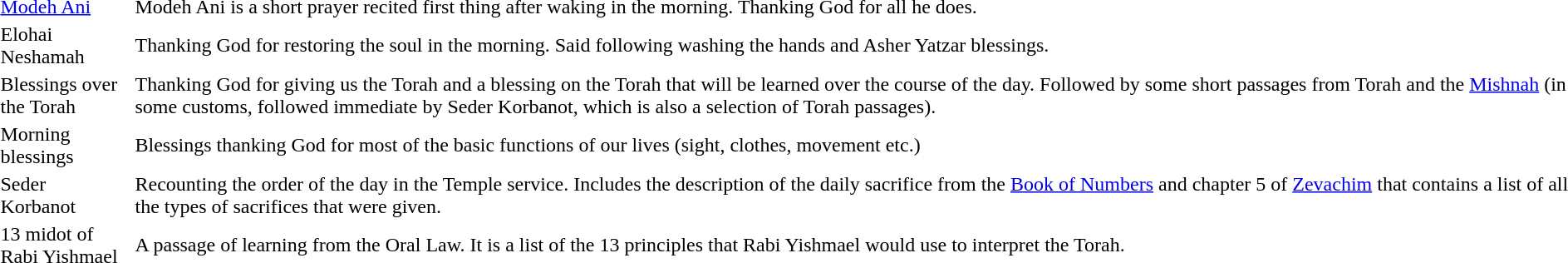<table>
<tr>
<td width="100px"><a href='#'>Modeh Ani</a></td>
<td style="direction:rtl"></td>
<td>Modeh Ani is a short prayer recited first thing after waking in the morning. Thanking God for all he does.</td>
</tr>
<tr>
<td>Elohai Neshamah</td>
<td style="direction:rtl"></td>
<td>Thanking God for restoring the soul in the morning. Said following washing the hands and Asher Yatzar blessings.</td>
</tr>
<tr>
<td>Blessings over the Torah</td>
<td style="direction:rtl"></td>
<td>Thanking God for giving us the Torah and a blessing on the Torah that will be learned over the course of the day. Followed by some short passages from Torah and the <a href='#'>Mishnah</a> (in some customs, followed immediate by Seder Korbanot, which is also a selection of Torah passages).</td>
</tr>
<tr>
<td>Morning blessings</td>
<td style="direction:rtl"></td>
<td>Blessings thanking God for most of the basic functions of our lives (sight, clothes, movement etc.)</td>
</tr>
<tr>
<td>Seder Korbanot</td>
<td style="direction:rtl"></td>
<td>Recounting the order of the day in the Temple service. Includes the description of the daily sacrifice from the <a href='#'>Book of Numbers</a> and chapter 5 of <a href='#'>Zevachim</a> that contains a list of all the types of sacrifices that were given.</td>
</tr>
<tr>
<td>13 midot of Rabi Yishmael</td>
<td style="direction:rtl"></td>
<td>A passage of learning from the Oral Law. It is a list of the 13 principles that Rabi Yishmael would use to interpret the Torah.</td>
</tr>
</table>
